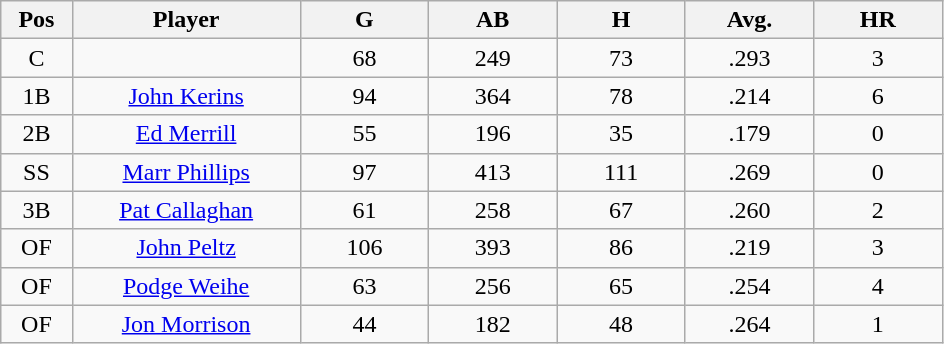<table class="wikitable sortable">
<tr>
<th bgcolor="#DDDDFF" width="5%">Pos</th>
<th bgcolor="#DDDDFF" width="16%">Player</th>
<th bgcolor="#DDDDFF" width="9%">G</th>
<th bgcolor="#DDDDFF" width="9%">AB</th>
<th bgcolor="#DDDDFF" width="9%">H</th>
<th bgcolor="#DDDDFF" width="9%">Avg.</th>
<th bgcolor="#DDDDFF" width="9%">HR</th>
</tr>
<tr align="center">
<td>C</td>
<td></td>
<td>68</td>
<td>249</td>
<td>73</td>
<td>.293</td>
<td>3</td>
</tr>
<tr align="center">
<td>1B</td>
<td><a href='#'>John Kerins</a></td>
<td>94</td>
<td>364</td>
<td>78</td>
<td>.214</td>
<td>6</td>
</tr>
<tr align=center>
<td>2B</td>
<td><a href='#'>Ed Merrill</a></td>
<td>55</td>
<td>196</td>
<td>35</td>
<td>.179</td>
<td>0</td>
</tr>
<tr align=center>
<td>SS</td>
<td><a href='#'>Marr Phillips</a></td>
<td>97</td>
<td>413</td>
<td>111</td>
<td>.269</td>
<td>0</td>
</tr>
<tr align=center>
<td>3B</td>
<td><a href='#'>Pat Callaghan</a></td>
<td>61</td>
<td>258</td>
<td>67</td>
<td>.260</td>
<td>2</td>
</tr>
<tr align=center>
<td>OF</td>
<td><a href='#'>John Peltz</a></td>
<td>106</td>
<td>393</td>
<td>86</td>
<td>.219</td>
<td>3</td>
</tr>
<tr align=center>
<td>OF</td>
<td><a href='#'>Podge Weihe</a></td>
<td>63</td>
<td>256</td>
<td>65</td>
<td>.254</td>
<td>4</td>
</tr>
<tr align=center>
<td>OF</td>
<td><a href='#'>Jon Morrison</a></td>
<td>44</td>
<td>182</td>
<td>48</td>
<td>.264</td>
<td>1</td>
</tr>
</table>
